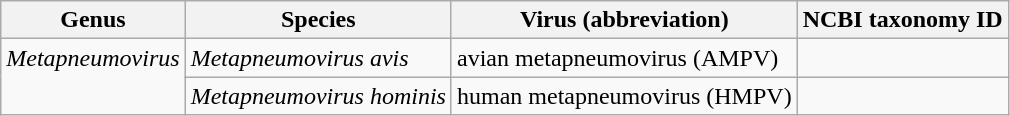<table class="sortable wikitable">
<tr>
<th>Genus</th>
<th>Species</th>
<th>Virus (abbreviation)</th>
<th>NCBI taxonomy ID</th>
</tr>
<tr style="vertical-align:top">
<td rowspan="2"><em>Metapneumovirus</em></td>
<td rowspan="1"><em>Metapneumovirus avis</em></td>
<td rowspan="1">avian metapneumovirus (AMPV)</td>
<td rowspan="1"></td>
</tr>
<tr style="vertical-align:top">
<td rowspan="1"><em>Metapneumovirus hominis</em></td>
<td rowspan="1">human metapneumovirus (HMPV)</td>
<td rowspan="1"></td>
</tr>
</table>
